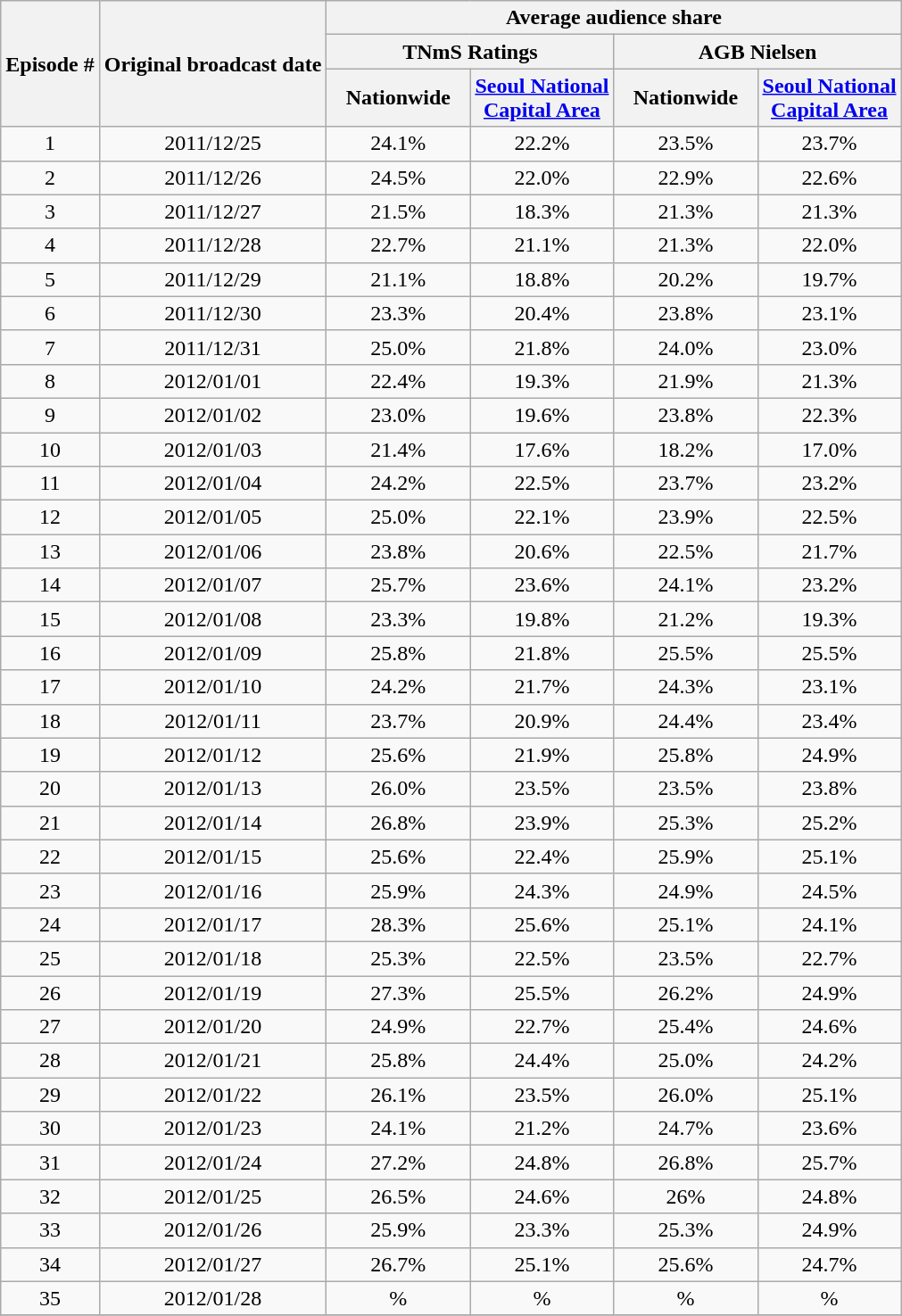<table class=wikitable style="text-align:center">
<tr>
<th rowspan="3">Episode #</th>
<th rowspan="3">Original broadcast date</th>
<th colspan="4">Average audience share</th>
</tr>
<tr>
<th colspan="2">TNmS Ratings</th>
<th colspan="2">AGB Nielsen</th>
</tr>
<tr>
<th width=100>Nationwide</th>
<th width=100><a href='#'>Seoul National Capital Area</a></th>
<th width=100>Nationwide</th>
<th width=100><a href='#'>Seoul National Capital Area</a></th>
</tr>
<tr>
<td>1</td>
<td>2011/12/25</td>
<td>24.1%</td>
<td>22.2%</td>
<td>23.5%</td>
<td>23.7%</td>
</tr>
<tr>
<td>2</td>
<td>2011/12/26</td>
<td>24.5%</td>
<td>22.0%</td>
<td>22.9%</td>
<td>22.6%</td>
</tr>
<tr>
<td>3</td>
<td>2011/12/27</td>
<td>21.5%</td>
<td>18.3%</td>
<td>21.3%</td>
<td>21.3%</td>
</tr>
<tr>
<td>4</td>
<td>2011/12/28</td>
<td>22.7%</td>
<td>21.1%</td>
<td>21.3%</td>
<td>22.0%</td>
</tr>
<tr>
<td>5</td>
<td>2011/12/29</td>
<td>21.1%</td>
<td>18.8%</td>
<td>20.2%</td>
<td>19.7%</td>
</tr>
<tr>
<td>6</td>
<td>2011/12/30</td>
<td>23.3%</td>
<td>20.4%</td>
<td>23.8%</td>
<td>23.1%</td>
</tr>
<tr>
<td>7</td>
<td>2011/12/31</td>
<td>25.0%</td>
<td>21.8%</td>
<td>24.0%</td>
<td>23.0%</td>
</tr>
<tr>
<td>8</td>
<td>2012/01/01</td>
<td>22.4%</td>
<td>19.3%</td>
<td>21.9%</td>
<td>21.3%</td>
</tr>
<tr>
<td>9</td>
<td>2012/01/02</td>
<td>23.0%</td>
<td>19.6%</td>
<td>23.8%</td>
<td>22.3%</td>
</tr>
<tr>
<td>10</td>
<td>2012/01/03</td>
<td>21.4%</td>
<td>17.6%</td>
<td>18.2%</td>
<td>17.0%</td>
</tr>
<tr>
<td>11</td>
<td>2012/01/04</td>
<td>24.2%</td>
<td>22.5%</td>
<td>23.7%</td>
<td>23.2%</td>
</tr>
<tr>
<td>12</td>
<td>2012/01/05</td>
<td>25.0%</td>
<td>22.1%</td>
<td>23.9%</td>
<td>22.5%</td>
</tr>
<tr>
<td>13</td>
<td>2012/01/06</td>
<td>23.8%</td>
<td>20.6%</td>
<td>22.5%</td>
<td>21.7%</td>
</tr>
<tr>
<td>14</td>
<td>2012/01/07</td>
<td>25.7%</td>
<td>23.6%</td>
<td>24.1%</td>
<td>23.2%</td>
</tr>
<tr>
<td>15</td>
<td>2012/01/08</td>
<td>23.3%</td>
<td>19.8%</td>
<td>21.2%</td>
<td>19.3%</td>
</tr>
<tr>
<td>16</td>
<td>2012/01/09</td>
<td>25.8%</td>
<td>21.8%</td>
<td>25.5%</td>
<td>25.5%</td>
</tr>
<tr>
<td>17</td>
<td>2012/01/10</td>
<td>24.2%</td>
<td>21.7%</td>
<td>24.3%</td>
<td>23.1%</td>
</tr>
<tr>
<td>18</td>
<td>2012/01/11</td>
<td>23.7%</td>
<td>20.9%</td>
<td>24.4%</td>
<td>23.4%</td>
</tr>
<tr>
<td>19</td>
<td>2012/01/12</td>
<td>25.6%</td>
<td>21.9%</td>
<td>25.8%</td>
<td>24.9%</td>
</tr>
<tr>
<td>20</td>
<td>2012/01/13</td>
<td>26.0%</td>
<td>23.5%</td>
<td>23.5%</td>
<td>23.8%</td>
</tr>
<tr>
<td>21</td>
<td>2012/01/14</td>
<td>26.8%</td>
<td>23.9%</td>
<td>25.3%</td>
<td>25.2%</td>
</tr>
<tr>
<td>22</td>
<td>2012/01/15</td>
<td>25.6%</td>
<td>22.4%</td>
<td>25.9%</td>
<td>25.1%</td>
</tr>
<tr>
<td>23</td>
<td>2012/01/16</td>
<td>25.9%</td>
<td>24.3%</td>
<td>24.9%</td>
<td>24.5%</td>
</tr>
<tr>
<td>24</td>
<td>2012/01/17</td>
<td>28.3%</td>
<td>25.6%</td>
<td>25.1%</td>
<td>24.1%</td>
</tr>
<tr>
<td>25</td>
<td>2012/01/18</td>
<td>25.3%</td>
<td>22.5%</td>
<td>23.5%</td>
<td>22.7%</td>
</tr>
<tr>
<td>26</td>
<td>2012/01/19</td>
<td>27.3%</td>
<td>25.5%</td>
<td>26.2%</td>
<td>24.9%</td>
</tr>
<tr>
<td>27</td>
<td>2012/01/20</td>
<td>24.9%</td>
<td>22.7%</td>
<td>25.4%</td>
<td>24.6%</td>
</tr>
<tr>
<td>28</td>
<td>2012/01/21</td>
<td>25.8%</td>
<td>24.4%</td>
<td>25.0%</td>
<td>24.2%</td>
</tr>
<tr>
<td>29</td>
<td>2012/01/22</td>
<td>26.1%</td>
<td>23.5%</td>
<td>26.0%</td>
<td>25.1%</td>
</tr>
<tr>
<td>30</td>
<td>2012/01/23</td>
<td>24.1%</td>
<td>21.2%</td>
<td>24.7%</td>
<td>23.6%</td>
</tr>
<tr>
<td>31</td>
<td>2012/01/24</td>
<td>27.2%</td>
<td>24.8%</td>
<td>26.8%</td>
<td>25.7%</td>
</tr>
<tr>
<td>32</td>
<td>2012/01/25</td>
<td>26.5%</td>
<td>24.6%</td>
<td>26%</td>
<td>24.8%</td>
</tr>
<tr>
<td>33</td>
<td>2012/01/26</td>
<td>25.9%</td>
<td>23.3%</td>
<td>25.3%</td>
<td>24.9%</td>
</tr>
<tr>
<td>34</td>
<td>2012/01/27</td>
<td>26.7%</td>
<td>25.1%</td>
<td>25.6%</td>
<td>24.7%</td>
</tr>
<tr>
<td>35</td>
<td>2012/01/28</td>
<td>%</td>
<td>%</td>
<td>%</td>
<td>%</td>
</tr>
<tr align=center>
</tr>
</table>
